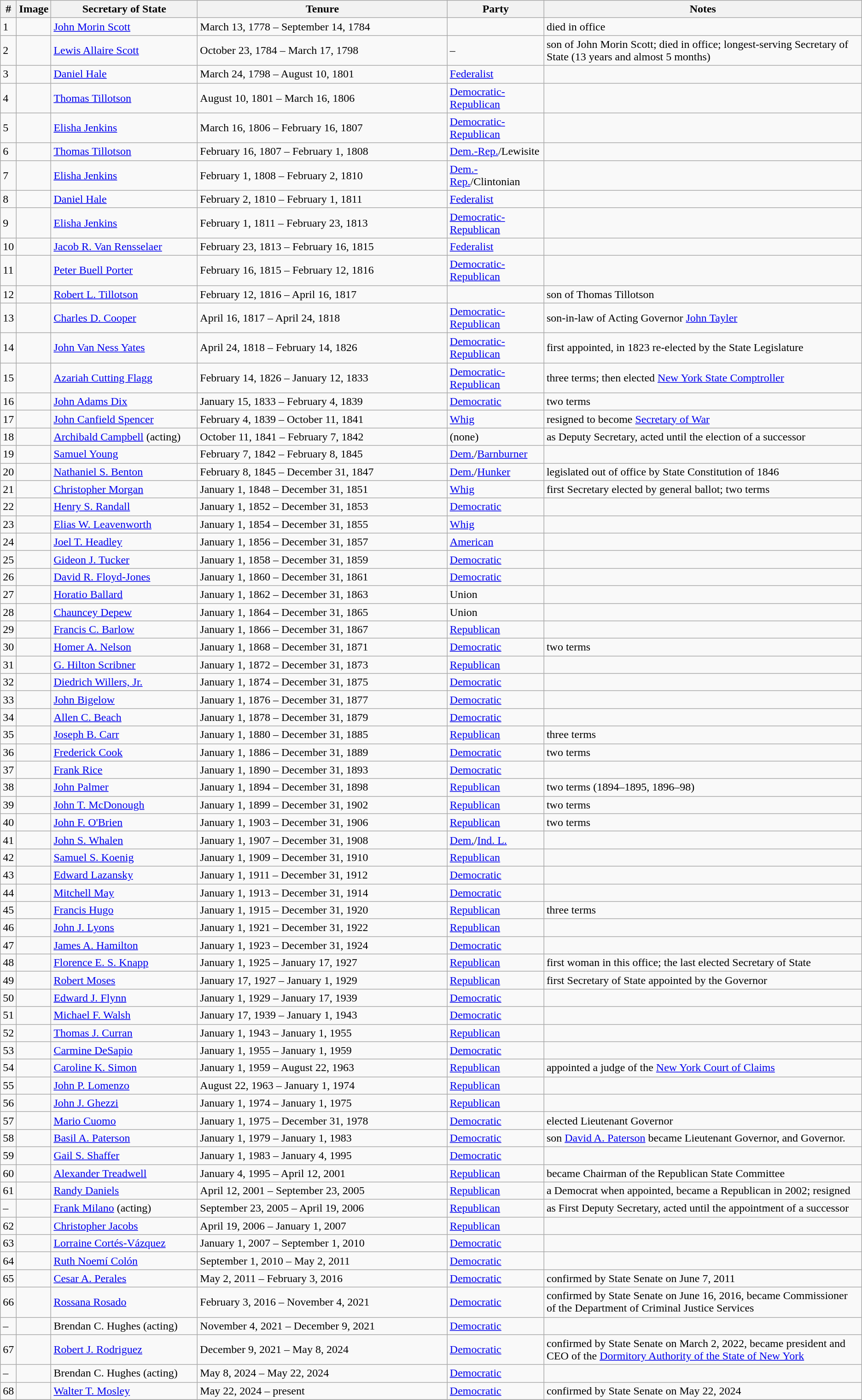<table class="wikitable">
<tr>
<th>#</th>
<th>Image</th>
<th width="17%">Secretary of State</th>
<th width="29%">Tenure</th>
<th>Party</th>
<th>Notes</th>
</tr>
<tr>
<td>1</td>
<td></td>
<td><a href='#'>John Morin Scott</a></td>
<td>March 13, 1778 – September 14, 1784</td>
<td></td>
<td>died in office</td>
</tr>
<tr>
<td>2</td>
<td></td>
<td><a href='#'>Lewis Allaire Scott</a></td>
<td>October 23, 1784 – March 17, 1798</td>
<td>–</td>
<td>son of John Morin Scott; died in office; longest-serving Secretary of State (13 years and almost 5 months)</td>
</tr>
<tr>
<td>3</td>
<td></td>
<td><a href='#'>Daniel Hale</a></td>
<td>March 24, 1798 – August 10, 1801</td>
<td><a href='#'>Federalist</a></td>
<td></td>
</tr>
<tr>
<td>4</td>
<td></td>
<td><a href='#'>Thomas Tillotson</a></td>
<td>August 10, 1801 – March 16, 1806</td>
<td><a href='#'>Democratic-Republican</a></td>
<td></td>
</tr>
<tr>
<td>5</td>
<td></td>
<td><a href='#'>Elisha Jenkins</a></td>
<td>March 16, 1806 – February 16, 1807</td>
<td><a href='#'>Democratic-Republican</a></td>
<td></td>
</tr>
<tr>
<td>6</td>
<td></td>
<td><a href='#'>Thomas Tillotson</a></td>
<td>February 16, 1807 – February 1, 1808</td>
<td><a href='#'>Dem.-Rep.</a>/Lewisite</td>
<td></td>
</tr>
<tr>
<td>7</td>
<td></td>
<td><a href='#'>Elisha Jenkins</a></td>
<td>February 1, 1808 – February 2, 1810</td>
<td><a href='#'>Dem.-Rep.</a>/Clintonian</td>
<td></td>
</tr>
<tr>
<td>8</td>
<td></td>
<td><a href='#'>Daniel Hale</a></td>
<td>February 2, 1810 – February 1, 1811</td>
<td><a href='#'>Federalist</a></td>
<td></td>
</tr>
<tr>
<td>9</td>
<td></td>
<td><a href='#'>Elisha Jenkins</a></td>
<td>February 1, 1811 – February 23, 1813</td>
<td><a href='#'>Democratic-Republican</a></td>
<td></td>
</tr>
<tr>
<td>10</td>
<td></td>
<td><a href='#'>Jacob R. Van Rensselaer</a></td>
<td>February 23, 1813 – February 16, 1815</td>
<td><a href='#'>Federalist</a></td>
<td></td>
</tr>
<tr>
<td>11</td>
<td></td>
<td><a href='#'>Peter Buell Porter</a></td>
<td>February 16, 1815 – February 12, 1816</td>
<td><a href='#'>Democratic-Republican</a></td>
<td></td>
</tr>
<tr>
<td>12</td>
<td></td>
<td><a href='#'>Robert L. Tillotson</a></td>
<td>February 12, 1816 – April 16, 1817</td>
<td></td>
<td>son of Thomas Tillotson</td>
</tr>
<tr>
<td>13</td>
<td></td>
<td><a href='#'>Charles D. Cooper</a></td>
<td>April 16, 1817 – April 24, 1818</td>
<td><a href='#'>Democratic-Republican</a></td>
<td>son-in-law of Acting Governor <a href='#'>John Tayler</a></td>
</tr>
<tr>
<td>14</td>
<td></td>
<td><a href='#'>John Van Ness Yates</a></td>
<td>April 24, 1818 – February 14, 1826</td>
<td><a href='#'>Democratic-Republican</a></td>
<td>first appointed, in 1823 re-elected by the State Legislature</td>
</tr>
<tr>
<td>15</td>
<td></td>
<td><a href='#'>Azariah Cutting Flagg</a></td>
<td>February 14, 1826 – January 12, 1833</td>
<td><a href='#'>Democratic-Republican</a></td>
<td>three terms; then elected <a href='#'>New York State Comptroller</a></td>
</tr>
<tr>
<td>16</td>
<td></td>
<td><a href='#'>John Adams Dix</a></td>
<td>January 15, 1833 – February 4, 1839</td>
<td><a href='#'>Democratic</a></td>
<td>two terms</td>
</tr>
<tr>
<td>17</td>
<td></td>
<td><a href='#'>John Canfield Spencer</a></td>
<td>February 4, 1839 – October 11, 1841</td>
<td><a href='#'>Whig</a></td>
<td>resigned to become <a href='#'>Secretary of War</a></td>
</tr>
<tr>
<td>18</td>
<td></td>
<td><a href='#'>Archibald Campbell</a> (acting)</td>
<td>October 11, 1841 – February 7, 1842</td>
<td>(none)</td>
<td>as Deputy Secretary, acted until the election of a successor</td>
</tr>
<tr>
<td>19</td>
<td></td>
<td><a href='#'>Samuel Young</a></td>
<td>February 7, 1842 – February 8, 1845</td>
<td><a href='#'>Dem.</a>/<a href='#'>Barnburner</a></td>
<td></td>
</tr>
<tr>
<td>20</td>
<td></td>
<td><a href='#'>Nathaniel S. Benton</a></td>
<td>February 8, 1845 – December 31, 1847</td>
<td><a href='#'>Dem.</a>/<a href='#'>Hunker</a></td>
<td>legislated out of office by State Constitution of 1846</td>
</tr>
<tr>
<td>21</td>
<td></td>
<td><a href='#'>Christopher Morgan</a></td>
<td>January 1, 1848 – December 31, 1851</td>
<td><a href='#'>Whig</a></td>
<td>first Secretary elected by general ballot; two terms</td>
</tr>
<tr>
<td>22</td>
<td></td>
<td><a href='#'>Henry S. Randall</a></td>
<td>January 1, 1852 – December 31, 1853</td>
<td><a href='#'>Democratic</a></td>
<td></td>
</tr>
<tr>
<td>23</td>
<td></td>
<td><a href='#'>Elias W. Leavenworth</a></td>
<td>January 1, 1854 – December 31, 1855</td>
<td><a href='#'>Whig</a></td>
<td></td>
</tr>
<tr>
<td>24</td>
<td></td>
<td><a href='#'>Joel T. Headley</a></td>
<td>January 1, 1856 – December 31, 1857</td>
<td><a href='#'>American</a></td>
<td></td>
</tr>
<tr>
<td>25</td>
<td></td>
<td><a href='#'>Gideon J. Tucker</a></td>
<td>January 1, 1858 – December 31, 1859</td>
<td><a href='#'>Democratic</a></td>
<td></td>
</tr>
<tr>
<td>26</td>
<td></td>
<td><a href='#'>David R. Floyd-Jones</a></td>
<td>January 1, 1860 – December 31, 1861</td>
<td><a href='#'>Democratic</a></td>
<td></td>
</tr>
<tr>
<td>27</td>
<td></td>
<td><a href='#'>Horatio Ballard</a></td>
<td>January 1, 1862 – December 31, 1863</td>
<td>Union</td>
<td></td>
</tr>
<tr>
<td>28</td>
<td></td>
<td><a href='#'>Chauncey Depew</a></td>
<td>January 1, 1864 – December 31, 1865</td>
<td>Union</td>
<td></td>
</tr>
<tr>
<td>29</td>
<td></td>
<td><a href='#'>Francis C. Barlow</a></td>
<td>January 1, 1866 – December 31, 1867</td>
<td><a href='#'>Republican</a></td>
<td></td>
</tr>
<tr>
<td>30</td>
<td></td>
<td><a href='#'>Homer A. Nelson</a></td>
<td>January 1, 1868 – December 31, 1871</td>
<td><a href='#'>Democratic</a></td>
<td>two terms</td>
</tr>
<tr>
<td>31</td>
<td></td>
<td><a href='#'>G. Hilton Scribner</a></td>
<td>January 1, 1872 – December 31, 1873</td>
<td><a href='#'>Republican</a></td>
<td></td>
</tr>
<tr>
<td>32</td>
<td></td>
<td><a href='#'>Diedrich Willers, Jr.</a></td>
<td>January 1, 1874 – December 31, 1875</td>
<td><a href='#'>Democratic</a></td>
<td></td>
</tr>
<tr>
<td>33</td>
<td></td>
<td><a href='#'>John Bigelow</a></td>
<td>January 1, 1876 – December 31, 1877</td>
<td><a href='#'>Democratic</a></td>
<td></td>
</tr>
<tr>
<td>34</td>
<td></td>
<td><a href='#'>Allen C. Beach</a></td>
<td>January 1, 1878 – December 31, 1879</td>
<td><a href='#'>Democratic</a></td>
<td></td>
</tr>
<tr>
<td>35</td>
<td></td>
<td><a href='#'>Joseph B. Carr</a></td>
<td>January 1, 1880 – December 31, 1885</td>
<td><a href='#'>Republican</a></td>
<td>three terms</td>
</tr>
<tr>
<td>36</td>
<td></td>
<td><a href='#'>Frederick Cook</a></td>
<td>January 1, 1886 – December 31, 1889</td>
<td><a href='#'>Democratic</a></td>
<td>two terms</td>
</tr>
<tr>
<td>37</td>
<td></td>
<td><a href='#'>Frank Rice</a></td>
<td>January 1, 1890 – December 31, 1893</td>
<td><a href='#'>Democratic</a></td>
<td></td>
</tr>
<tr>
<td>38</td>
<td></td>
<td><a href='#'>John Palmer</a></td>
<td>January 1, 1894 – December 31, 1898</td>
<td><a href='#'>Republican</a></td>
<td>two terms (1894–1895, 1896–98)</td>
</tr>
<tr>
<td>39</td>
<td></td>
<td><a href='#'>John T. McDonough</a></td>
<td>January 1, 1899 – December 31, 1902</td>
<td><a href='#'>Republican</a></td>
<td>two terms</td>
</tr>
<tr>
<td>40</td>
<td></td>
<td><a href='#'>John F. O'Brien</a></td>
<td>January 1, 1903 – December 31, 1906</td>
<td><a href='#'>Republican</a></td>
<td>two terms</td>
</tr>
<tr>
<td>41</td>
<td></td>
<td><a href='#'>John S. Whalen</a></td>
<td>January 1, 1907 – December 31, 1908</td>
<td><a href='#'>Dem.</a>/<a href='#'>Ind. L.</a></td>
<td></td>
</tr>
<tr>
<td>42</td>
<td></td>
<td><a href='#'>Samuel S. Koenig</a></td>
<td>January 1, 1909 – December 31, 1910</td>
<td><a href='#'>Republican</a></td>
<td></td>
</tr>
<tr>
<td>43</td>
<td></td>
<td><a href='#'>Edward Lazansky</a></td>
<td>January 1, 1911 – December 31, 1912</td>
<td><a href='#'>Democratic</a></td>
<td></td>
</tr>
<tr>
<td>44</td>
<td></td>
<td><a href='#'>Mitchell May</a></td>
<td>January 1, 1913 – December 31, 1914</td>
<td><a href='#'>Democratic</a></td>
<td></td>
</tr>
<tr>
<td>45</td>
<td></td>
<td><a href='#'>Francis Hugo</a></td>
<td>January 1, 1915 – December 31, 1920</td>
<td><a href='#'>Republican</a></td>
<td>three terms</td>
</tr>
<tr>
<td>46</td>
<td></td>
<td><a href='#'>John J. Lyons</a></td>
<td>January 1, 1921 – December 31, 1922</td>
<td><a href='#'>Republican</a></td>
<td></td>
</tr>
<tr>
<td>47</td>
<td></td>
<td><a href='#'>James A. Hamilton</a></td>
<td>January 1, 1923 – December 31, 1924</td>
<td><a href='#'>Democratic</a></td>
<td></td>
</tr>
<tr>
<td>48</td>
<td></td>
<td><a href='#'>Florence E. S. Knapp</a></td>
<td>January 1, 1925 – January 17, 1927</td>
<td><a href='#'>Republican</a></td>
<td>first woman in this office; the last elected Secretary of State</td>
</tr>
<tr>
<td>49</td>
<td></td>
<td><a href='#'>Robert Moses</a></td>
<td>January 17, 1927 – January 1, 1929</td>
<td><a href='#'>Republican</a></td>
<td>first Secretary of State appointed by the Governor</td>
</tr>
<tr>
<td>50</td>
<td></td>
<td><a href='#'>Edward J. Flynn</a></td>
<td>January 1, 1929 – January 17, 1939</td>
<td><a href='#'>Democratic</a></td>
<td></td>
</tr>
<tr>
<td>51</td>
<td></td>
<td><a href='#'>Michael F. Walsh</a></td>
<td>January 17, 1939 – January 1, 1943</td>
<td><a href='#'>Democratic</a></td>
<td></td>
</tr>
<tr>
<td>52</td>
<td></td>
<td><a href='#'>Thomas J. Curran</a></td>
<td>January 1, 1943 – January 1, 1955</td>
<td><a href='#'>Republican</a></td>
<td></td>
</tr>
<tr>
<td>53</td>
<td></td>
<td><a href='#'>Carmine DeSapio</a></td>
<td>January 1, 1955 – January 1, 1959</td>
<td><a href='#'>Democratic</a></td>
<td></td>
</tr>
<tr>
<td>54</td>
<td></td>
<td><a href='#'>Caroline K. Simon</a></td>
<td>January 1, 1959 – August 22, 1963</td>
<td><a href='#'>Republican</a></td>
<td>appointed a judge of the <a href='#'>New York Court of Claims</a></td>
</tr>
<tr>
<td>55</td>
<td></td>
<td><a href='#'>John P. Lomenzo</a></td>
<td>August 22, 1963 – January 1, 1974</td>
<td><a href='#'>Republican</a></td>
<td></td>
</tr>
<tr>
<td>56</td>
<td></td>
<td><a href='#'>John J. Ghezzi</a></td>
<td>January 1, 1974 – January 1, 1975</td>
<td><a href='#'>Republican</a></td>
<td></td>
</tr>
<tr>
<td>57</td>
<td></td>
<td><a href='#'>Mario Cuomo</a></td>
<td>January 1, 1975 – December 31, 1978</td>
<td><a href='#'>Democratic</a></td>
<td>elected Lieutenant Governor</td>
</tr>
<tr>
<td>58</td>
<td></td>
<td><a href='#'>Basil A. Paterson</a></td>
<td>January 1, 1979 – January 1, 1983</td>
<td><a href='#'>Democratic</a></td>
<td>son <a href='#'>David A. Paterson</a> became Lieutenant Governor, and Governor.</td>
</tr>
<tr>
<td>59</td>
<td></td>
<td><a href='#'>Gail S. Shaffer</a></td>
<td>January 1, 1983 – January 4, 1995</td>
<td><a href='#'>Democratic</a></td>
<td></td>
</tr>
<tr>
<td>60</td>
<td></td>
<td><a href='#'>Alexander Treadwell</a></td>
<td>January 4, 1995 – April 12, 2001</td>
<td><a href='#'>Republican</a></td>
<td>became Chairman of the Republican State Committee</td>
</tr>
<tr>
<td>61</td>
<td></td>
<td><a href='#'>Randy Daniels</a></td>
<td>April 12, 2001 – September 23, 2005</td>
<td><a href='#'>Republican</a></td>
<td>a Democrat when appointed, became a Republican in 2002; resigned</td>
</tr>
<tr>
<td>–</td>
<td></td>
<td><a href='#'>Frank Milano</a> (acting)</td>
<td>September 23, 2005 – April 19, 2006</td>
<td><a href='#'>Republican</a></td>
<td>as First Deputy Secretary, acted until the appointment of a successor</td>
</tr>
<tr>
<td>62</td>
<td></td>
<td><a href='#'>Christopher Jacobs</a></td>
<td>April 19, 2006 – January 1, 2007</td>
<td><a href='#'>Republican</a></td>
<td></td>
</tr>
<tr>
<td>63</td>
<td></td>
<td><a href='#'>Lorraine Cortés-Vázquez</a></td>
<td>January 1, 2007 – September 1, 2010</td>
<td><a href='#'>Democratic</a></td>
<td></td>
</tr>
<tr>
<td>64</td>
<td></td>
<td><a href='#'>Ruth Noemí Colón</a></td>
<td>September 1, 2010 – May 2, 2011</td>
<td><a href='#'>Democratic</a></td>
<td></td>
</tr>
<tr>
<td>65</td>
<td></td>
<td><a href='#'>Cesar A. Perales</a></td>
<td>May 2, 2011 – February 3, 2016</td>
<td><a href='#'>Democratic</a></td>
<td>confirmed by State Senate on June 7, 2011</td>
</tr>
<tr>
<td>66</td>
<td></td>
<td><a href='#'>Rossana Rosado</a></td>
<td>February 3, 2016 – November 4, 2021</td>
<td><a href='#'>Democratic</a></td>
<td>confirmed by State Senate on June 16, 2016, became Commissioner of the Department of Criminal Justice Services</td>
</tr>
<tr>
<td>–</td>
<td></td>
<td>Brendan C. Hughes (acting)</td>
<td>November 4, 2021 – December 9, 2021</td>
<td><a href='#'>Democratic</a></td>
<td></td>
</tr>
<tr>
<td>67</td>
<td></td>
<td><a href='#'>Robert J. Rodriguez</a></td>
<td>December 9, 2021 – May 8, 2024</td>
<td><a href='#'>Democratic</a></td>
<td>confirmed by State Senate on March 2, 2022, became president and CEO of the <a href='#'>Dormitory Authority of the State of New York</a></td>
</tr>
<tr>
<td>–</td>
<td></td>
<td>Brendan C. Hughes (acting)</td>
<td>May 8, 2024 – May 22, 2024</td>
<td><a href='#'>Democratic</a></td>
<td></td>
</tr>
<tr>
<td>68</td>
<td></td>
<td><a href='#'>Walter T. Mosley</a></td>
<td>May 22, 2024 – present</td>
<td><a href='#'>Democratic</a></td>
<td>confirmed by State Senate on May 22, 2024</td>
</tr>
<tr>
</tr>
</table>
